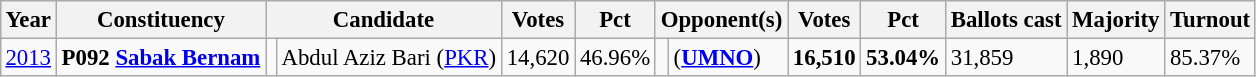<table class="wikitable" style="margin:0.5em ; font-size:95%">
<tr>
<th>Year</th>
<th>Constituency</th>
<th colspan=2>Candidate</th>
<th>Votes</th>
<th>Pct</th>
<th colspan=2>Opponent(s)</th>
<th>Votes</th>
<th>Pct</th>
<th>Ballots cast</th>
<th>Majority</th>
<th>Turnout</th>
</tr>
<tr>
<td><a href='#'>2013</a></td>
<td><strong>P092 <a href='#'>Sabak Bernam</a></strong></td>
<td></td>
<td>Abdul Aziz Bari (<a href='#'>PKR</a>)</td>
<td align=right>14,620</td>
<td>46.96%</td>
<td></td>
<td> (<a href='#'><strong>UMNO</strong></a>)</td>
<td align="right"><strong>16,510</strong></td>
<td><strong>53.04%</strong></td>
<td>31,859</td>
<td>1,890</td>
<td>85.37%</td>
</tr>
</table>
